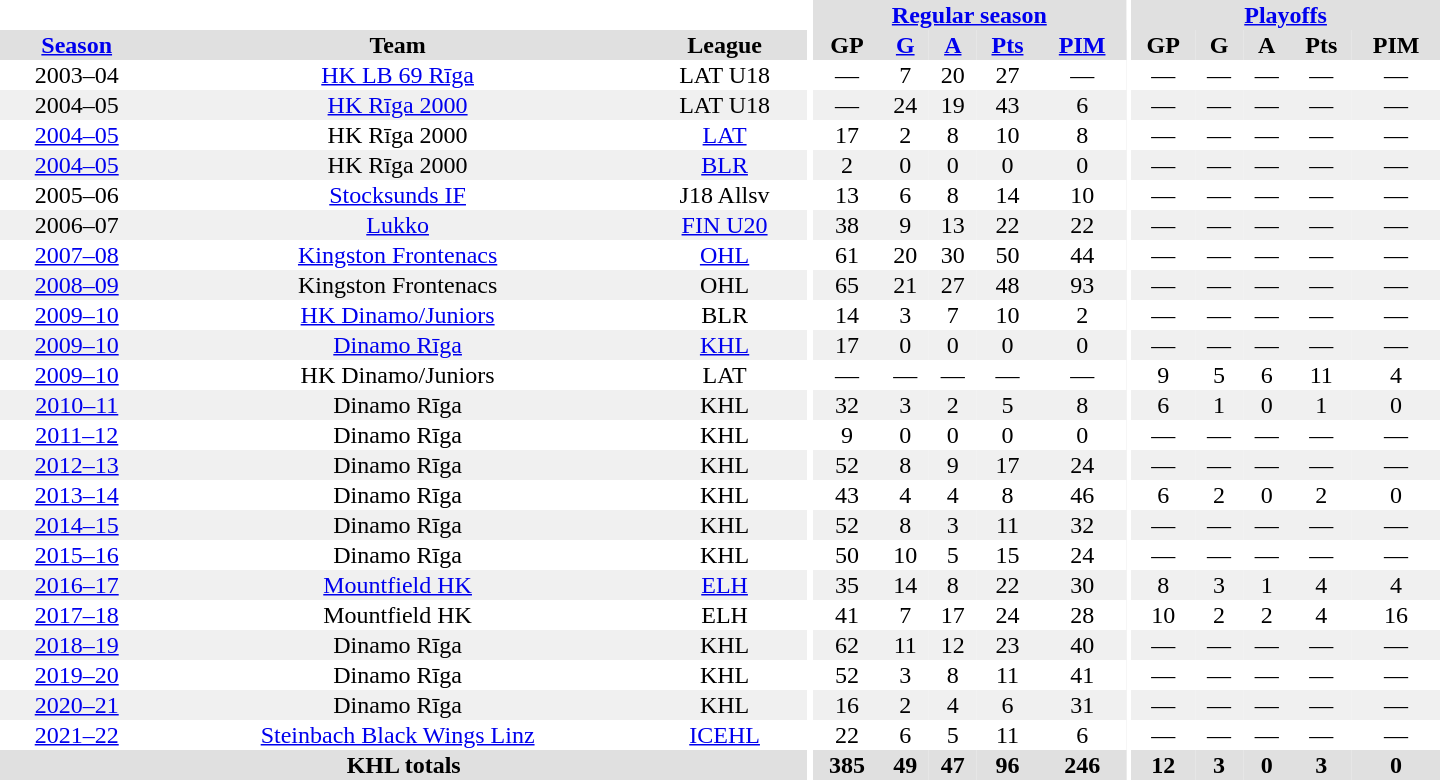<table border="0" cellpadding="1" cellspacing="0" style="text-align:center; width:60em">
<tr bgcolor="#e0e0e0">
<th colspan="3" bgcolor="#ffffff"></th>
<th rowspan="100" bgcolor="#ffffff"></th>
<th colspan="5"><a href='#'>Regular season</a></th>
<th rowspan="100" bgcolor="#ffffff"></th>
<th colspan="5"><a href='#'>Playoffs</a></th>
</tr>
<tr bgcolor="#e0e0e0">
<th><a href='#'>Season</a></th>
<th>Team</th>
<th>League</th>
<th>GP</th>
<th><a href='#'>G</a></th>
<th><a href='#'>A</a></th>
<th><a href='#'>Pts</a></th>
<th><a href='#'>PIM</a></th>
<th>GP</th>
<th>G</th>
<th>A</th>
<th>Pts</th>
<th>PIM</th>
</tr>
<tr>
<td>2003–04</td>
<td><a href='#'>HK LB 69 Rīga</a></td>
<td>LAT U18</td>
<td>—</td>
<td>7</td>
<td>20</td>
<td>27</td>
<td>—</td>
<td>—</td>
<td>—</td>
<td>—</td>
<td>—</td>
<td>—</td>
</tr>
<tr bgcolor="#f0f0f0">
<td>2004–05</td>
<td><a href='#'>HK Rīga 2000</a></td>
<td>LAT U18</td>
<td>—</td>
<td>24</td>
<td>19</td>
<td>43</td>
<td>6</td>
<td>—</td>
<td>—</td>
<td>—</td>
<td>—</td>
<td>—</td>
</tr>
<tr>
<td><a href='#'>2004–05</a></td>
<td>HK Rīga 2000</td>
<td><a href='#'>LAT</a></td>
<td>17</td>
<td>2</td>
<td>8</td>
<td>10</td>
<td>8</td>
<td>—</td>
<td>—</td>
<td>—</td>
<td>—</td>
<td>—</td>
</tr>
<tr bgcolor="#f0f0f0">
<td><a href='#'>2004–05</a></td>
<td>HK Rīga 2000</td>
<td><a href='#'>BLR</a></td>
<td>2</td>
<td>0</td>
<td>0</td>
<td>0</td>
<td>0</td>
<td>—</td>
<td>—</td>
<td>—</td>
<td>—</td>
<td>—</td>
</tr>
<tr>
<td>2005–06</td>
<td><a href='#'>Stocksunds IF</a></td>
<td>J18 Allsv</td>
<td>13</td>
<td>6</td>
<td>8</td>
<td>14</td>
<td>10</td>
<td>—</td>
<td>—</td>
<td>—</td>
<td>—</td>
<td>—</td>
</tr>
<tr bgcolor="#f0f0f0">
<td>2006–07</td>
<td><a href='#'>Lukko</a></td>
<td><a href='#'>FIN U20</a></td>
<td>38</td>
<td>9</td>
<td>13</td>
<td>22</td>
<td>22</td>
<td>—</td>
<td>—</td>
<td>—</td>
<td>—</td>
<td>—</td>
</tr>
<tr>
<td><a href='#'>2007–08</a></td>
<td><a href='#'>Kingston Frontenacs</a></td>
<td><a href='#'>OHL</a></td>
<td>61</td>
<td>20</td>
<td>30</td>
<td>50</td>
<td>44</td>
<td>—</td>
<td>—</td>
<td>—</td>
<td>—</td>
<td>—</td>
</tr>
<tr bgcolor="#f0f0f0">
<td><a href='#'>2008–09</a></td>
<td>Kingston Frontenacs</td>
<td>OHL</td>
<td>65</td>
<td>21</td>
<td>27</td>
<td>48</td>
<td>93</td>
<td>—</td>
<td>—</td>
<td>—</td>
<td>—</td>
<td>—</td>
</tr>
<tr>
<td><a href='#'>2009–10</a></td>
<td><a href='#'>HK Dinamo/Juniors</a></td>
<td>BLR</td>
<td>14</td>
<td>3</td>
<td>7</td>
<td>10</td>
<td>2</td>
<td>—</td>
<td>—</td>
<td>—</td>
<td>—</td>
<td>—</td>
</tr>
<tr bgcolor="#f0f0f0">
<td><a href='#'>2009–10</a></td>
<td><a href='#'>Dinamo Rīga</a></td>
<td><a href='#'>KHL</a></td>
<td>17</td>
<td>0</td>
<td>0</td>
<td>0</td>
<td>0</td>
<td>—</td>
<td>—</td>
<td>—</td>
<td>—</td>
<td>—</td>
</tr>
<tr>
<td><a href='#'>2009–10</a></td>
<td>HK Dinamo/Juniors</td>
<td>LAT</td>
<td>—</td>
<td>—</td>
<td>—</td>
<td>—</td>
<td>—</td>
<td>9</td>
<td>5</td>
<td>6</td>
<td>11</td>
<td>4</td>
</tr>
<tr bgcolor="#f0f0f0">
<td><a href='#'>2010–11</a></td>
<td>Dinamo Rīga</td>
<td>KHL</td>
<td>32</td>
<td>3</td>
<td>2</td>
<td>5</td>
<td>8</td>
<td>6</td>
<td>1</td>
<td>0</td>
<td>1</td>
<td>0</td>
</tr>
<tr>
<td><a href='#'>2011–12</a></td>
<td>Dinamo Rīga</td>
<td>KHL</td>
<td>9</td>
<td>0</td>
<td>0</td>
<td>0</td>
<td>0</td>
<td>—</td>
<td>—</td>
<td>—</td>
<td>—</td>
<td>—</td>
</tr>
<tr bgcolor="#f0f0f0">
<td><a href='#'>2012–13</a></td>
<td>Dinamo Rīga</td>
<td>KHL</td>
<td>52</td>
<td>8</td>
<td>9</td>
<td>17</td>
<td>24</td>
<td>—</td>
<td>—</td>
<td>—</td>
<td>—</td>
<td>—</td>
</tr>
<tr>
<td><a href='#'>2013–14</a></td>
<td>Dinamo Rīga</td>
<td>KHL</td>
<td>43</td>
<td>4</td>
<td>4</td>
<td>8</td>
<td>46</td>
<td>6</td>
<td>2</td>
<td>0</td>
<td>2</td>
<td>0</td>
</tr>
<tr bgcolor="#f0f0f0">
<td><a href='#'>2014–15</a></td>
<td>Dinamo Rīga</td>
<td>KHL</td>
<td>52</td>
<td>8</td>
<td>3</td>
<td>11</td>
<td>32</td>
<td>—</td>
<td>—</td>
<td>—</td>
<td>—</td>
<td>—</td>
</tr>
<tr>
<td><a href='#'>2015–16</a></td>
<td>Dinamo Rīga</td>
<td>KHL</td>
<td>50</td>
<td>10</td>
<td>5</td>
<td>15</td>
<td>24</td>
<td>—</td>
<td>—</td>
<td>—</td>
<td>—</td>
<td>—</td>
</tr>
<tr bgcolor="#f0f0f0">
<td><a href='#'>2016–17</a></td>
<td><a href='#'>Mountfield HK</a></td>
<td><a href='#'>ELH</a></td>
<td>35</td>
<td>14</td>
<td>8</td>
<td>22</td>
<td>30</td>
<td>8</td>
<td>3</td>
<td>1</td>
<td>4</td>
<td>4</td>
</tr>
<tr>
<td><a href='#'>2017–18</a></td>
<td>Mountfield HK</td>
<td>ELH</td>
<td>41</td>
<td>7</td>
<td>17</td>
<td>24</td>
<td>28</td>
<td>10</td>
<td>2</td>
<td>2</td>
<td>4</td>
<td>16</td>
</tr>
<tr bgcolor="#f0f0f0">
<td><a href='#'>2018–19</a></td>
<td>Dinamo Rīga</td>
<td>KHL</td>
<td>62</td>
<td>11</td>
<td>12</td>
<td>23</td>
<td>40</td>
<td>—</td>
<td>—</td>
<td>—</td>
<td>—</td>
<td>—</td>
</tr>
<tr>
<td><a href='#'>2019–20</a></td>
<td>Dinamo Rīga</td>
<td>KHL</td>
<td>52</td>
<td>3</td>
<td>8</td>
<td>11</td>
<td>41</td>
<td>—</td>
<td>—</td>
<td>—</td>
<td>—</td>
<td>—</td>
</tr>
<tr bgcolor="#f0f0f0">
<td><a href='#'>2020–21</a></td>
<td>Dinamo Rīga</td>
<td>KHL</td>
<td>16</td>
<td>2</td>
<td>4</td>
<td>6</td>
<td>31</td>
<td>—</td>
<td>—</td>
<td>—</td>
<td>—</td>
<td>—</td>
</tr>
<tr>
<td><a href='#'>2021–22</a></td>
<td><a href='#'>Steinbach Black Wings Linz</a></td>
<td><a href='#'>ICEHL</a></td>
<td>22</td>
<td>6</td>
<td>5</td>
<td>11</td>
<td>6</td>
<td>—</td>
<td>—</td>
<td>—</td>
<td>—</td>
<td>—</td>
</tr>
<tr bgcolor="#e0e0e0">
<th colspan="3">KHL totals</th>
<th>385</th>
<th>49</th>
<th>47</th>
<th>96</th>
<th>246</th>
<th>12</th>
<th>3</th>
<th>0</th>
<th>3</th>
<th>0</th>
</tr>
</table>
